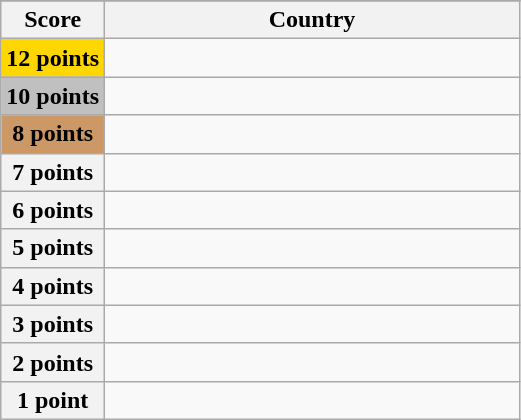<table class="wikitable">
<tr>
</tr>
<tr>
<th scope="col" width="20%">Score</th>
<th scope="col">Country</th>
</tr>
<tr>
<th scope="row" style="background:gold">12 points</th>
<td></td>
</tr>
<tr>
<th scope="row" style="background:silver">10 points</th>
<td></td>
</tr>
<tr>
<th scope="row" style="background:#CC9966">8 points</th>
<td></td>
</tr>
<tr>
<th scope="row">7 points</th>
<td></td>
</tr>
<tr>
<th scope="row">6 points</th>
<td></td>
</tr>
<tr>
<th scope="row">5 points</th>
<td></td>
</tr>
<tr>
<th scope="row">4 points</th>
<td></td>
</tr>
<tr>
<th scope="row">3 points</th>
<td></td>
</tr>
<tr>
<th scope="row">2 points</th>
<td></td>
</tr>
<tr>
<th scope="row">1 point</th>
<td></td>
</tr>
</table>
